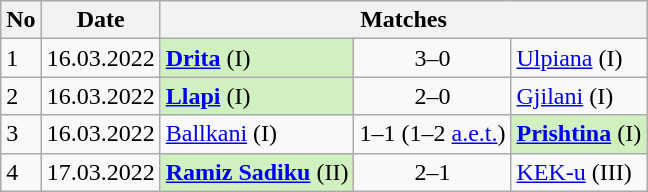<table class="wikitable">
<tr>
<th>No</th>
<th>Date</th>
<th colspan="3">Matches </th>
</tr>
<tr>
<td>1</td>
<td>16.03.2022</td>
<td style="background:#d0f0c0;"><strong><a href='#'>Drita</a></strong> (I)</td>
<td align="center">3–0</td>
<td><a href='#'>Ulpiana</a> (I)</td>
</tr>
<tr>
<td>2</td>
<td>16.03.2022</td>
<td style="background:#d0f0c0;"><strong><a href='#'>Llapi</a></strong> (I)</td>
<td align="center">2–0</td>
<td><a href='#'>Gjilani</a> (I)</td>
</tr>
<tr>
<td>3</td>
<td>16.03.2022</td>
<td><a href='#'>Ballkani</a> (I)</td>
<td align="center">1–1 (1–2 <a href='#'>a.e.t.</a>)</td>
<td style="background:#d0f0c0;"><strong><a href='#'>Prishtina</a></strong> (I)</td>
</tr>
<tr>
<td>4</td>
<td>17.03.2022</td>
<td style="background:#d0f0c0;"><strong><a href='#'>Ramiz Sadiku</a></strong> (II)</td>
<td align="center">2–1</td>
<td><a href='#'>KEK-u</a> (III)</td>
</tr>
</table>
